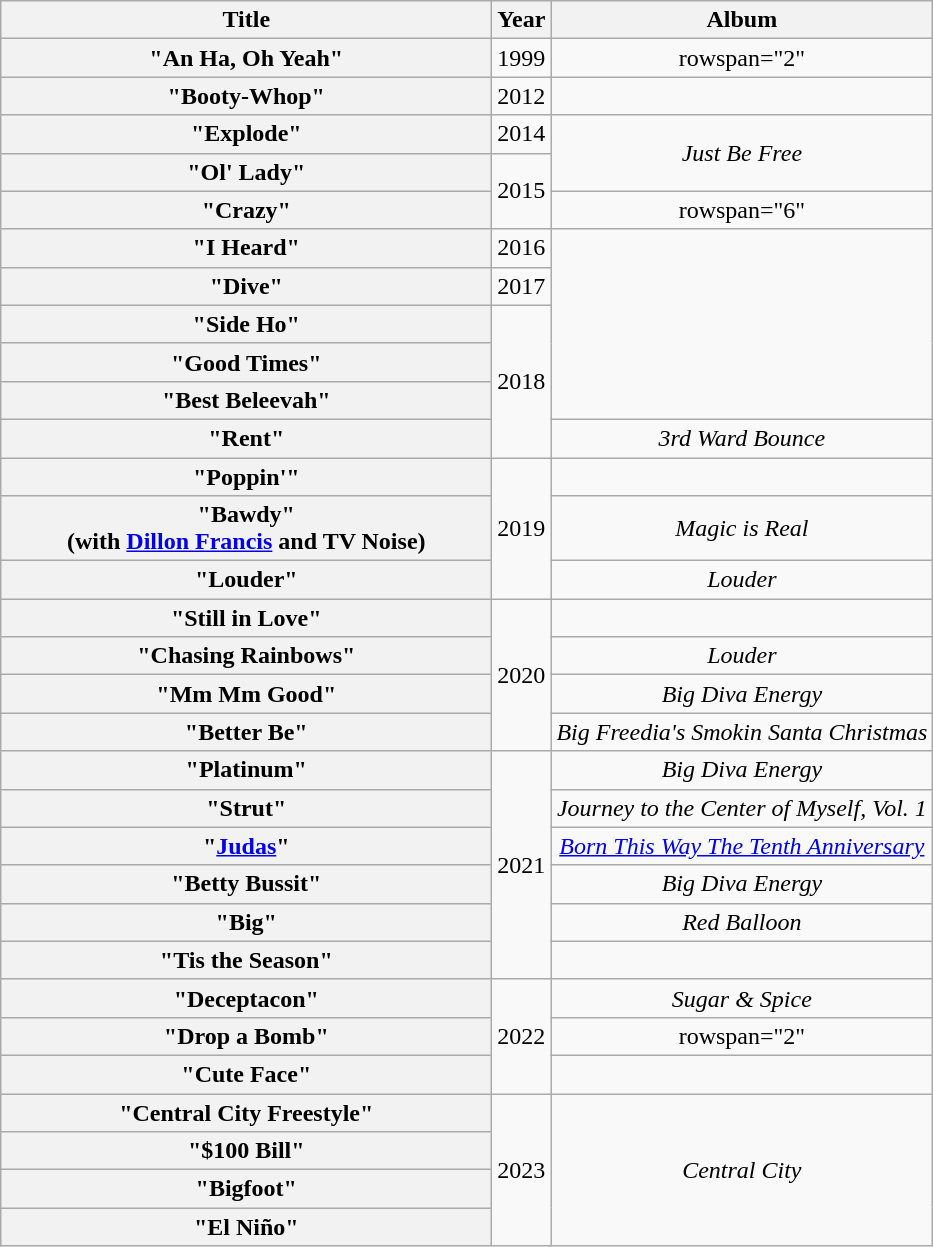<table class="wikitable plainrowheaders" style="text-align:center;">
<tr>
<th scope="col" style="width:20em;">Title</th>
<th scope="col">Year</th>
<th scope="col">Album</th>
</tr>
<tr>
<th scope="row">"An Ha, Oh Yeah"</th>
<td>1999</td>
<td>rowspan="2" </td>
</tr>
<tr>
<th scope="row">"Booty-Whop"</th>
<td>2012</td>
</tr>
<tr>
<th scope="row">"Explode"</th>
<td>2014</td>
<td rowspan="2"><em>Just Be Free</em></td>
</tr>
<tr>
<th scope="row">"Ol' Lady"</th>
<td rowspan="2">2015</td>
</tr>
<tr>
<th scope="row">"Crazy"</th>
<td>rowspan="6" </td>
</tr>
<tr>
<th scope="row">"I Heard"</th>
<td>2016</td>
</tr>
<tr>
<th scope="row">"Dive"<br></th>
<td>2017</td>
</tr>
<tr>
<th scope="row">"Side Ho"<br></th>
<td rowspan="4">2018</td>
</tr>
<tr>
<th scope="row">"Good Times"<br></th>
</tr>
<tr>
<th scope="row">"Best Beleevah"</th>
</tr>
<tr>
<th scope="row">"Rent"</th>
<td><em>3rd Ward Bounce</em></td>
</tr>
<tr>
<th scope="row">"Poppin'"<br></th>
<td rowspan="3">2019</td>
<td></td>
</tr>
<tr>
<th scope="row">"Bawdy" <br><span>(with <a href='#'>Dillon Francis</a> and TV Noise)</span></th>
<td><em>Magic is Real</em></td>
</tr>
<tr>
<th scope="row">"Louder" <br></th>
<td><em>Louder</em></td>
</tr>
<tr>
<th scope="row">"Still in Love"<br></th>
<td rowspan="4">2020</td>
<td></td>
</tr>
<tr>
<th scope="row">"Chasing Rainbows"<br></th>
<td><em>Louder</em></td>
</tr>
<tr>
<th scope="row">"Mm Mm Good"</th>
<td><em>Big Diva Energy</em></td>
</tr>
<tr>
<th scope="row">"Better Be"<br></th>
<td><em>Big Freedia's Smokin Santa Christmas</em></td>
</tr>
<tr>
<th scope="row">"Platinum"</th>
<td rowspan="6">2021</td>
<td><em>Big Diva Energy</em></td>
</tr>
<tr>
<th scope="row">"Strut"<br></th>
<td><em>Journey to the Center of Myself, Vol. 1</em></td>
</tr>
<tr>
<th scope="row">"<a href='#'>Judas</a>"</th>
<td><em><a href='#'>Born This Way The Tenth Anniversary</a></em></td>
</tr>
<tr>
<th scope="row">"Betty Bussit"<br></th>
<td><em>Big Diva Energy</em></td>
</tr>
<tr>
<th scope="row">"Big"<br></th>
<td><em>Red Balloon</em></td>
</tr>
<tr>
<th scope="row">"Tis the Season"</th>
<td></td>
</tr>
<tr>
<th scope="row">"Deceptacon"<br></th>
<td rowspan="3">2022</td>
<td><em>Sugar & Spice</em></td>
</tr>
<tr>
<th scope="row">"Drop a Bomb"<br></th>
<td>rowspan="2" </td>
</tr>
<tr>
<th scope="row">"Cute Face"<br></th>
</tr>
<tr>
<th scope="row">"Central City Freestyle"</th>
<td rowspan="4">2023</td>
<td rowspan="4"><em>Central City</em></td>
</tr>
<tr>
<th scope="row">"$100 Bill"<br></th>
</tr>
<tr>
<th scope="row">"Bigfoot"</th>
</tr>
<tr>
<th scope="row">"El Niño"<br></th>
</tr>
</table>
